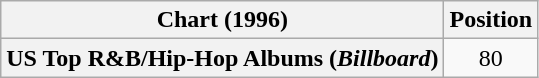<table class="wikitable plainrowheaders" style="text-align:center;">
<tr>
<th>Chart (1996)</th>
<th>Position</th>
</tr>
<tr>
<th scope="row">US Top R&B/Hip-Hop Albums (<em>Billboard</em>)</th>
<td>80</td>
</tr>
</table>
